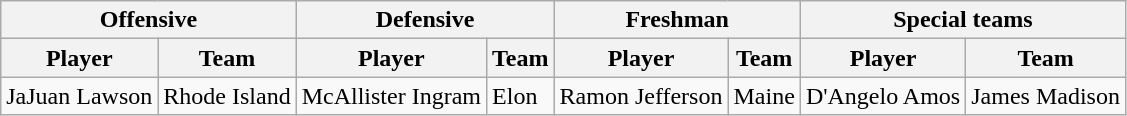<table class="wikitable" border="1">
<tr>
<th colspan="2">Offensive</th>
<th colspan="2">Defensive</th>
<th colspan="2">Freshman</th>
<th colspan="2">Special teams</th>
</tr>
<tr>
<th>Player</th>
<th>Team</th>
<th>Player</th>
<th>Team</th>
<th>Player</th>
<th>Team</th>
<th>Player</th>
<th>Team</th>
</tr>
<tr>
<td>JaJuan Lawson</td>
<td>Rhode Island</td>
<td>McAllister Ingram</td>
<td>Elon</td>
<td>Ramon Jefferson</td>
<td>Maine</td>
<td>D'Angelo Amos</td>
<td>James Madison</td>
</tr>
</table>
